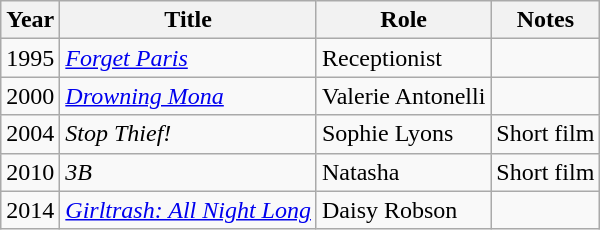<table class="wikitable sortable">
<tr>
<th>Year</th>
<th>Title</th>
<th>Role</th>
<th class="unsortable">Notes</th>
</tr>
<tr>
<td>1995</td>
<td><em><a href='#'>Forget Paris</a></em></td>
<td>Receptionist</td>
<td></td>
</tr>
<tr>
<td>2000</td>
<td><em><a href='#'>Drowning Mona</a></em></td>
<td>Valerie Antonelli</td>
<td></td>
</tr>
<tr>
<td>2004</td>
<td><em>Stop Thief!</em></td>
<td>Sophie Lyons</td>
<td>Short film</td>
</tr>
<tr>
<td>2010</td>
<td><em>3B</em></td>
<td>Natasha</td>
<td>Short film</td>
</tr>
<tr>
<td>2014</td>
<td><em><a href='#'>Girltrash: All Night Long</a></em></td>
<td>Daisy Robson</td>
<td></td>
</tr>
</table>
